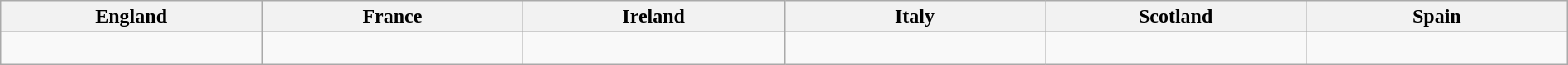<table class="wikitable" style="width:100%;">
<tr>
<th width=16%> England</th>
<th width=16%> France</th>
<th width=16%> Ireland</th>
<th width=16%> Italy</th>
<th width=16%> Scotland</th>
<th width=16%> Spain</th>
</tr>
<tr valign=top>
<td><br></td>
<td><br></td>
<td><br></td>
<td><br></td>
<td><br></td>
<td><br></td>
</tr>
</table>
